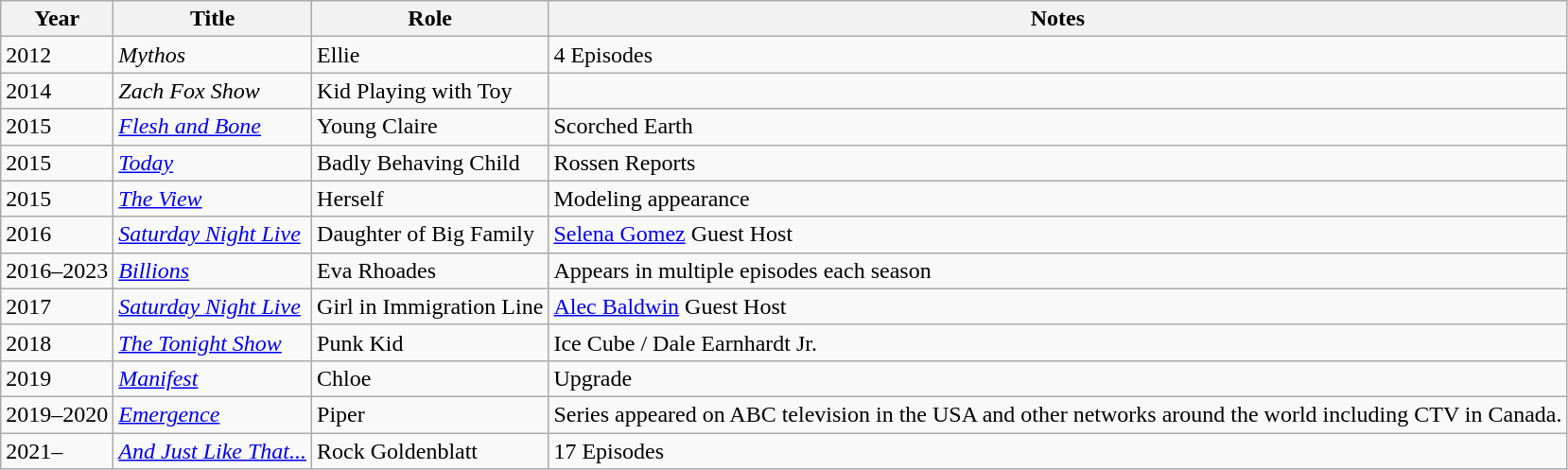<table class="wikitable">
<tr>
<th>Year</th>
<th>Title</th>
<th>Role</th>
<th>Notes</th>
</tr>
<tr>
<td>2012</td>
<td><em>Mythos</em></td>
<td>Ellie</td>
<td>4 Episodes</td>
</tr>
<tr>
<td>2014</td>
<td><em>Zach Fox Show</em></td>
<td>Kid Playing with Toy</td>
<td></td>
</tr>
<tr>
<td>2015</td>
<td><em><a href='#'>Flesh and Bone</a></em></td>
<td>Young Claire</td>
<td>Scorched Earth</td>
</tr>
<tr>
<td>2015</td>
<td><em><a href='#'>Today</a></em></td>
<td>Badly Behaving Child</td>
<td>Rossen Reports</td>
</tr>
<tr>
<td>2015</td>
<td><em><a href='#'>The View</a></em></td>
<td>Herself</td>
<td>Modeling appearance</td>
</tr>
<tr>
<td>2016</td>
<td><em><a href='#'>Saturday Night Live</a></em></td>
<td>Daughter of Big Family</td>
<td><a href='#'>Selena Gomez</a> Guest Host</td>
</tr>
<tr>
<td>2016–2023</td>
<td><em><a href='#'>Billions</a></em></td>
<td>Eva Rhoades</td>
<td>Appears in multiple episodes each season</td>
</tr>
<tr>
<td>2017</td>
<td><em><a href='#'>Saturday Night Live</a></em></td>
<td>Girl in Immigration Line</td>
<td><a href='#'>Alec Baldwin</a> Guest Host</td>
</tr>
<tr>
<td>2018</td>
<td><em><a href='#'>The Tonight Show</a></em></td>
<td>Punk Kid</td>
<td>Ice Cube / Dale Earnhardt Jr.</td>
</tr>
<tr>
<td>2019</td>
<td><em><a href='#'>Manifest</a></em></td>
<td>Chloe</td>
<td>Upgrade</td>
</tr>
<tr>
<td>2019–2020</td>
<td><em><a href='#'>Emergence</a></em></td>
<td>Piper</td>
<td>Series appeared on ABC television in the USA and other networks around the world including CTV in Canada.</td>
</tr>
<tr>
<td>2021–</td>
<td><em><a href='#'>And Just Like That...</a></em></td>
<td>Rock Goldenblatt</td>
<td>17 Episodes</td>
</tr>
</table>
